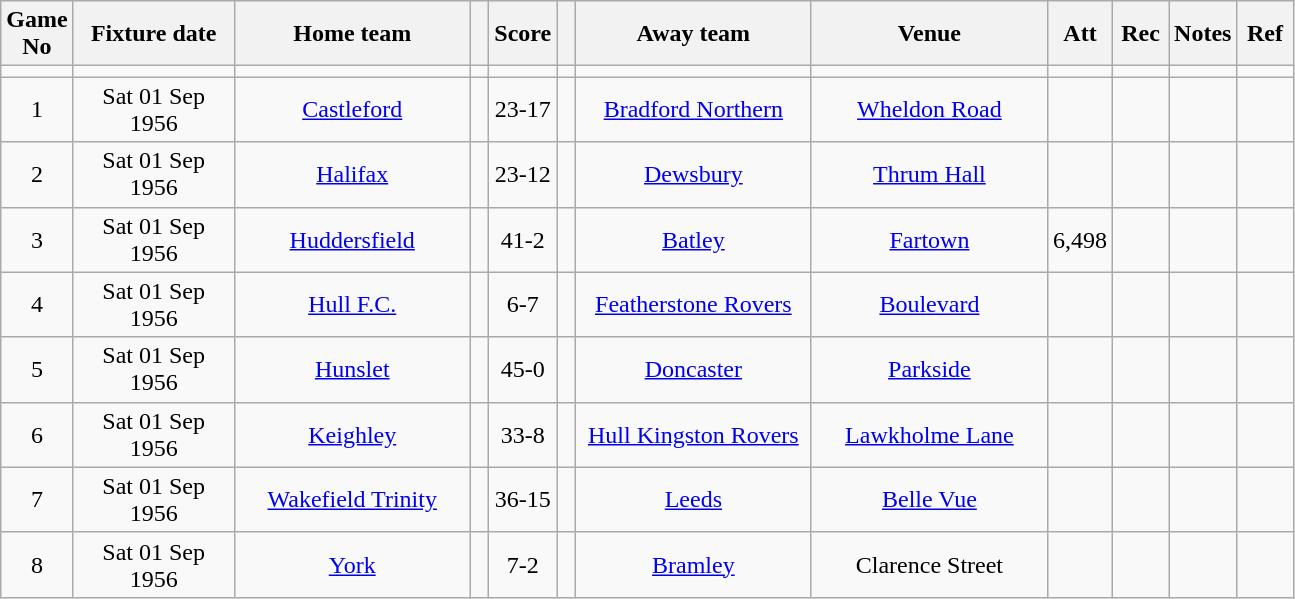<table class="wikitable" style="text-align:center;">
<tr>
<th width=20 abbr="No">Game No</th>
<th width=100 abbr="Date">Fixture date</th>
<th width=150 abbr="Home team">Home team</th>
<th width=5 abbr="space"></th>
<th width=20 abbr="Score">Score</th>
<th width=5 abbr="space"></th>
<th width=150 abbr="Away team">Away team</th>
<th width=150 abbr="Venue">Venue</th>
<th width=30 abbr="Att">Att</th>
<th width=30 abbr="Rec">Rec</th>
<th width=20 abbr="Notes">Notes</th>
<th width=30 abbr="Ref">Ref</th>
</tr>
<tr>
<td></td>
<td></td>
<td></td>
<td></td>
<td></td>
<td></td>
<td></td>
<td></td>
<td></td>
<td></td>
<td></td>
<td></td>
</tr>
<tr>
<td>1</td>
<td>Sat 01 Sep 1956</td>
<td><a href='#'>Castleford</a></td>
<td></td>
<td>23-17</td>
<td></td>
<td><a href='#'>Bradford Northern</a></td>
<td><a href='#'>Wheldon Road</a></td>
<td></td>
<td></td>
<td></td>
<td></td>
</tr>
<tr>
<td>2</td>
<td>Sat 01 Sep 1956</td>
<td><a href='#'>Halifax</a></td>
<td></td>
<td>23-12</td>
<td></td>
<td><a href='#'>Dewsbury</a></td>
<td><a href='#'>Thrum Hall</a></td>
<td></td>
<td></td>
<td></td>
<td></td>
</tr>
<tr>
<td>3</td>
<td>Sat 01 Sep 1956</td>
<td><a href='#'>Huddersfield</a></td>
<td></td>
<td>41-2</td>
<td></td>
<td><a href='#'>Batley</a></td>
<td><a href='#'>Fartown</a></td>
<td>6,498</td>
<td></td>
<td></td>
<td></td>
</tr>
<tr>
<td>4</td>
<td>Sat 01 Sep 1956</td>
<td><a href='#'>Hull F.C.</a></td>
<td></td>
<td>6-7</td>
<td></td>
<td><a href='#'>Featherstone Rovers</a></td>
<td><a href='#'>Boulevard</a></td>
<td></td>
<td></td>
<td></td>
<td></td>
</tr>
<tr>
<td>5</td>
<td>Sat 01 Sep 1956</td>
<td><a href='#'>Hunslet</a></td>
<td></td>
<td>45-0</td>
<td></td>
<td><a href='#'>Doncaster</a></td>
<td><a href='#'>Parkside</a></td>
<td></td>
<td></td>
<td></td>
<td></td>
</tr>
<tr>
<td>6</td>
<td>Sat 01 Sep 1956</td>
<td><a href='#'>Keighley</a></td>
<td></td>
<td>33-8</td>
<td></td>
<td><a href='#'>Hull Kingston Rovers</a></td>
<td><a href='#'>Lawkholme Lane</a></td>
<td></td>
<td></td>
<td></td>
<td></td>
</tr>
<tr>
<td>7</td>
<td>Sat 01 Sep 1956</td>
<td><a href='#'>Wakefield Trinity</a></td>
<td></td>
<td>36-15</td>
<td></td>
<td><a href='#'>Leeds</a></td>
<td><a href='#'>Belle Vue</a></td>
<td></td>
<td></td>
<td></td>
<td></td>
</tr>
<tr>
<td>8</td>
<td>Sat 01 Sep 1956</td>
<td><a href='#'>York</a></td>
<td></td>
<td>7-2</td>
<td></td>
<td><a href='#'>Bramley</a></td>
<td>Clarence Street</td>
<td></td>
<td></td>
<td></td>
<td></td>
</tr>
</table>
